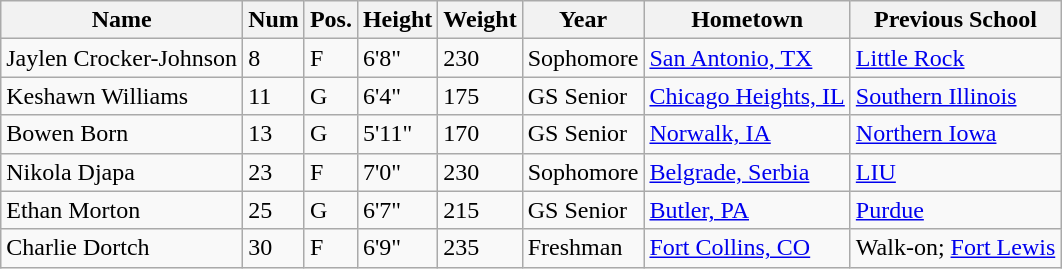<table class="wikitable sortable" border="1">
<tr>
<th>Name</th>
<th>Num</th>
<th>Pos.</th>
<th>Height</th>
<th>Weight</th>
<th>Year</th>
<th>Hometown</th>
<th class="unsortable">Previous School</th>
</tr>
<tr>
<td>Jaylen Crocker-Johnson</td>
<td>8</td>
<td>F</td>
<td>6'8"</td>
<td>230</td>
<td>Sophomore</td>
<td><a href='#'>San Antonio, TX</a></td>
<td><a href='#'>Little Rock</a></td>
</tr>
<tr>
<td>Keshawn Williams</td>
<td>11</td>
<td>G</td>
<td>6'4"</td>
<td>175</td>
<td>GS Senior</td>
<td><a href='#'>Chicago Heights, IL</a></td>
<td><a href='#'>Southern Illinois</a></td>
</tr>
<tr>
<td>Bowen Born</td>
<td>13</td>
<td>G</td>
<td>5'11"</td>
<td>170</td>
<td>GS Senior</td>
<td><a href='#'>Norwalk, IA</a></td>
<td><a href='#'>Northern Iowa</a></td>
</tr>
<tr>
<td>Nikola Djapa</td>
<td>23</td>
<td>F</td>
<td>7'0"</td>
<td>230</td>
<td>Sophomore</td>
<td><a href='#'>Belgrade, Serbia</a></td>
<td><a href='#'>LIU</a></td>
</tr>
<tr>
<td>Ethan Morton</td>
<td>25</td>
<td>G</td>
<td>6'7"</td>
<td>215</td>
<td>GS Senior</td>
<td><a href='#'>Butler, PA</a></td>
<td><a href='#'>Purdue</a></td>
</tr>
<tr>
<td>Charlie Dortch</td>
<td>30</td>
<td>F</td>
<td>6'9"</td>
<td>235</td>
<td> Freshman</td>
<td><a href='#'>Fort Collins, CO</a></td>
<td>Walk-on; <a href='#'>Fort Lewis</a></td>
</tr>
</table>
